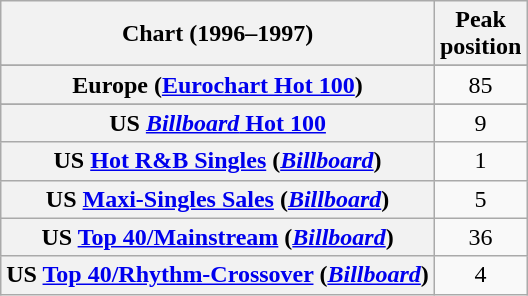<table class="wikitable sortable plainrowheaders" style="text-align:center">
<tr>
<th>Chart (1996–1997)</th>
<th>Peak<br>position</th>
</tr>
<tr>
</tr>
<tr>
<th scope="row">Europe (<a href='#'>Eurochart Hot 100</a>)</th>
<td>85</td>
</tr>
<tr>
</tr>
<tr>
</tr>
<tr>
</tr>
<tr>
</tr>
<tr>
</tr>
<tr>
</tr>
<tr>
</tr>
<tr>
<th scope="row">US <a href='#'><em>Billboard</em> Hot 100</a></th>
<td>9</td>
</tr>
<tr>
<th scope="row">US <a href='#'>Hot R&B Singles</a> (<em><a href='#'>Billboard</a></em>)</th>
<td>1</td>
</tr>
<tr>
<th scope="row">US <a href='#'>Maxi-Singles Sales</a> (<em><a href='#'>Billboard</a></em>)</th>
<td>5</td>
</tr>
<tr>
<th scope="row">US <a href='#'>Top 40/Mainstream</a> (<em><a href='#'>Billboard</a></em>)</th>
<td>36</td>
</tr>
<tr>
<th scope="row">US <a href='#'>Top 40/Rhythm-Crossover</a> (<em><a href='#'>Billboard</a></em>)</th>
<td>4</td>
</tr>
</table>
